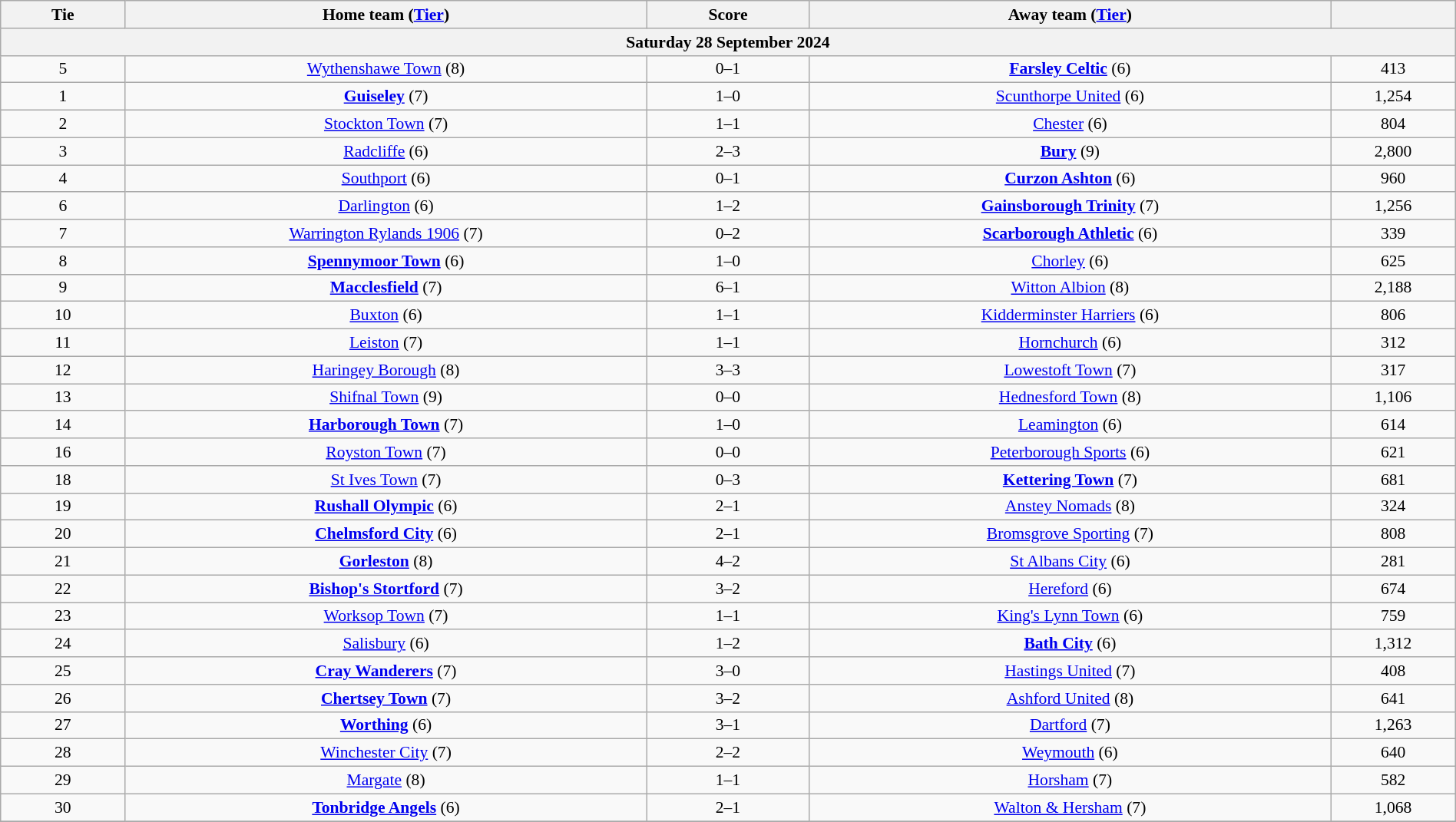<table class="wikitable" style="text-align:center; font-size:90%; width:100%">
<tr>
<th scope="col" style="width:  8.43%;">Tie</th>
<th scope="col" style="width: 35.29%;">Home team (<a href='#'>Tier</a>)</th>
<th scope="col" style="width: 11.00%;">Score</th>
<th scope="col" style="width: 35.29%;">Away team (<a href='#'>Tier</a>)</th>
<th scope="col" style="width:  8.43%;"></th>
</tr>
<tr>
<th colspan="5">Saturday 28 September 2024</th>
</tr>
<tr>
<td>5</td>
<td><a href='#'>Wythenshawe Town</a> (8)</td>
<td>0–1</td>
<td><strong><a href='#'>Farsley Celtic</a></strong> (6)</td>
<td>413</td>
</tr>
<tr>
<td>1</td>
<td><strong><a href='#'>Guiseley</a></strong> (7)</td>
<td>1–0</td>
<td><a href='#'>Scunthorpe United</a> (6)</td>
<td>1,254</td>
</tr>
<tr>
<td>2</td>
<td><a href='#'>Stockton Town</a> (7)</td>
<td>1–1</td>
<td><a href='#'>Chester</a> (6)</td>
<td>804</td>
</tr>
<tr>
<td>3</td>
<td><a href='#'>Radcliffe</a> (6)</td>
<td>2–3</td>
<td><strong><a href='#'>Bury</a></strong> (9)</td>
<td>2,800</td>
</tr>
<tr>
<td>4</td>
<td><a href='#'>Southport</a> (6)</td>
<td>0–1</td>
<td><strong><a href='#'>Curzon Ashton</a></strong> (6)</td>
<td>960</td>
</tr>
<tr>
<td>6</td>
<td><a href='#'>Darlington</a> (6)</td>
<td>1–2</td>
<td><strong><a href='#'>Gainsborough Trinity</a></strong> (7)</td>
<td>1,256</td>
</tr>
<tr>
<td>7</td>
<td><a href='#'>Warrington Rylands 1906</a> (7)</td>
<td>0–2</td>
<td><strong><a href='#'>Scarborough Athletic</a></strong> (6)</td>
<td>339</td>
</tr>
<tr>
<td>8</td>
<td><strong><a href='#'>Spennymoor Town</a></strong> (6)</td>
<td>1–0</td>
<td><a href='#'>Chorley</a> (6)</td>
<td>625</td>
</tr>
<tr>
<td>9</td>
<td><strong><a href='#'>Macclesfield</a></strong> (7)</td>
<td>6–1</td>
<td><a href='#'>Witton Albion</a> (8)</td>
<td>2,188</td>
</tr>
<tr>
<td>10</td>
<td><a href='#'>Buxton</a> (6)</td>
<td>1–1</td>
<td><a href='#'>Kidderminster Harriers</a> (6)</td>
<td>806</td>
</tr>
<tr>
<td>11</td>
<td><a href='#'>Leiston</a> (7)</td>
<td>1–1</td>
<td><a href='#'>Hornchurch</a> (6)</td>
<td>312</td>
</tr>
<tr>
<td>12</td>
<td><a href='#'>Haringey Borough</a> (8)</td>
<td>3–3</td>
<td><a href='#'>Lowestoft Town</a> (7)</td>
<td>317</td>
</tr>
<tr>
<td>13</td>
<td><a href='#'>Shifnal Town</a> (9)</td>
<td>0–0</td>
<td><a href='#'>Hednesford Town</a> (8)</td>
<td>1,106</td>
</tr>
<tr>
<td>14</td>
<td><strong><a href='#'>Harborough Town</a></strong> (7)</td>
<td>1–0</td>
<td><a href='#'>Leamington</a> (6)</td>
<td>614</td>
</tr>
<tr>
<td>16</td>
<td><a href='#'>Royston Town</a> (7)</td>
<td>0–0</td>
<td><a href='#'>Peterborough Sports</a> (6)</td>
<td>621</td>
</tr>
<tr>
<td>18</td>
<td><a href='#'>St Ives Town</a> (7)</td>
<td>0–3</td>
<td><strong><a href='#'>Kettering Town</a></strong> (7)</td>
<td>681</td>
</tr>
<tr>
<td>19</td>
<td><strong><a href='#'>Rushall Olympic</a></strong> (6)</td>
<td>2–1</td>
<td><a href='#'>Anstey Nomads</a> (8)</td>
<td>324</td>
</tr>
<tr>
<td>20</td>
<td><strong><a href='#'>Chelmsford City</a></strong> (6)</td>
<td>2–1</td>
<td><a href='#'>Bromsgrove Sporting</a> (7)</td>
<td>808</td>
</tr>
<tr>
<td>21</td>
<td><strong><a href='#'>Gorleston</a></strong> (8)</td>
<td>4–2</td>
<td><a href='#'>St Albans City</a> (6)</td>
<td>281</td>
</tr>
<tr>
<td>22</td>
<td><strong><a href='#'>Bishop's Stortford</a></strong> (7)</td>
<td>3–2</td>
<td><a href='#'>Hereford</a> (6)</td>
<td>674</td>
</tr>
<tr>
<td>23</td>
<td><a href='#'>Worksop Town</a> (7)</td>
<td>1–1</td>
<td><a href='#'>King's Lynn Town</a> (6)</td>
<td>759</td>
</tr>
<tr>
<td>24</td>
<td><a href='#'>Salisbury</a> (6)</td>
<td>1–2</td>
<td><strong><a href='#'>Bath City</a></strong> (6)</td>
<td>1,312</td>
</tr>
<tr>
<td>25</td>
<td><strong><a href='#'>Cray Wanderers</a></strong> (7)</td>
<td>3–0</td>
<td><a href='#'>Hastings United</a> (7)</td>
<td>408</td>
</tr>
<tr>
<td>26</td>
<td><strong><a href='#'>Chertsey Town</a></strong> (7)</td>
<td>3–2</td>
<td><a href='#'>Ashford United</a> (8)</td>
<td>641</td>
</tr>
<tr>
<td>27</td>
<td><strong><a href='#'>Worthing</a></strong> (6)</td>
<td>3–1</td>
<td><a href='#'>Dartford</a> (7)</td>
<td>1,263</td>
</tr>
<tr>
<td>28</td>
<td><a href='#'>Winchester City</a> (7)</td>
<td>2–2</td>
<td><a href='#'>Weymouth</a> (6)</td>
<td>640</td>
</tr>
<tr>
<td>29</td>
<td><a href='#'>Margate</a> (8)</td>
<td>1–1</td>
<td><a href='#'>Horsham</a> (7)</td>
<td>582</td>
</tr>
<tr>
<td>30</td>
<td><strong><a href='#'>Tonbridge Angels</a></strong> (6)</td>
<td>2–1</td>
<td><a href='#'>Walton & Hersham</a> (7)</td>
<td>1,068</td>
</tr>
<tr>
</tr>
</table>
